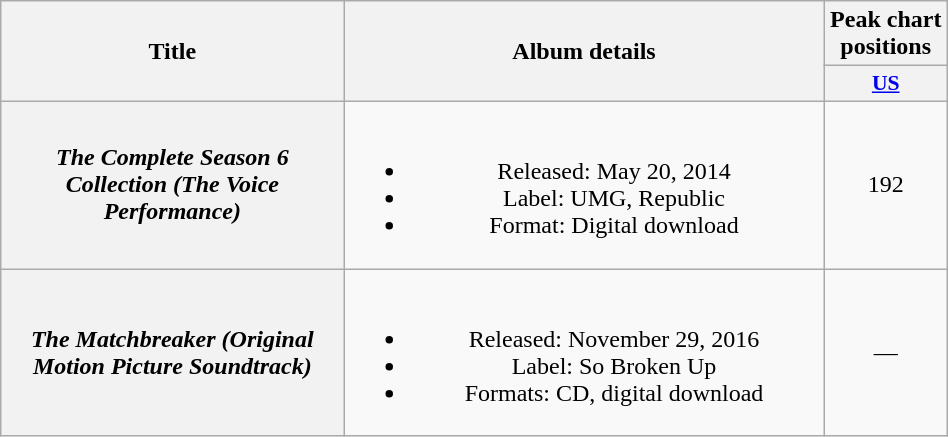<table class="wikitable plainrowheaders" style="text-align:center; width:50%">
<tr>
<th scope="col" rowspan="2" style="width:25%;">Title</th>
<th scope="col" rowspan="2" style="width:35%;">Album details</th>
<th scope="col" colspan="1">Peak chart positions</th>
</tr>
<tr>
<th scope="col" style="width:5%;font-size:90%;"><a href='#'>US</a><br></th>
</tr>
<tr>
<th scope="row"><em>The Complete Season 6 Collection (The Voice Performance)</em></th>
<td><br><ul><li>Released: May 20, 2014</li><li>Label: UMG, Republic</li><li>Format: Digital download</li></ul></td>
<td>192</td>
</tr>
<tr>
<th scope="row"><em>The Matchbreaker (Original Motion Picture Soundtrack)</em></th>
<td><br><ul><li>Released: November 29, 2016</li><li>Label: So Broken Up</li><li>Formats: CD, digital download</li></ul></td>
<td>—</td>
</tr>
</table>
